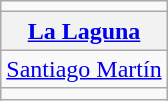<table class="wikitable" style="text-align:center;margin:1em auto;">
<tr>
<td></td>
</tr>
<tr>
<th><a href='#'>La Laguna</a></th>
</tr>
<tr>
<td><a href='#'>Santiago Martín</a></td>
</tr>
<tr>
<td></td>
</tr>
</table>
